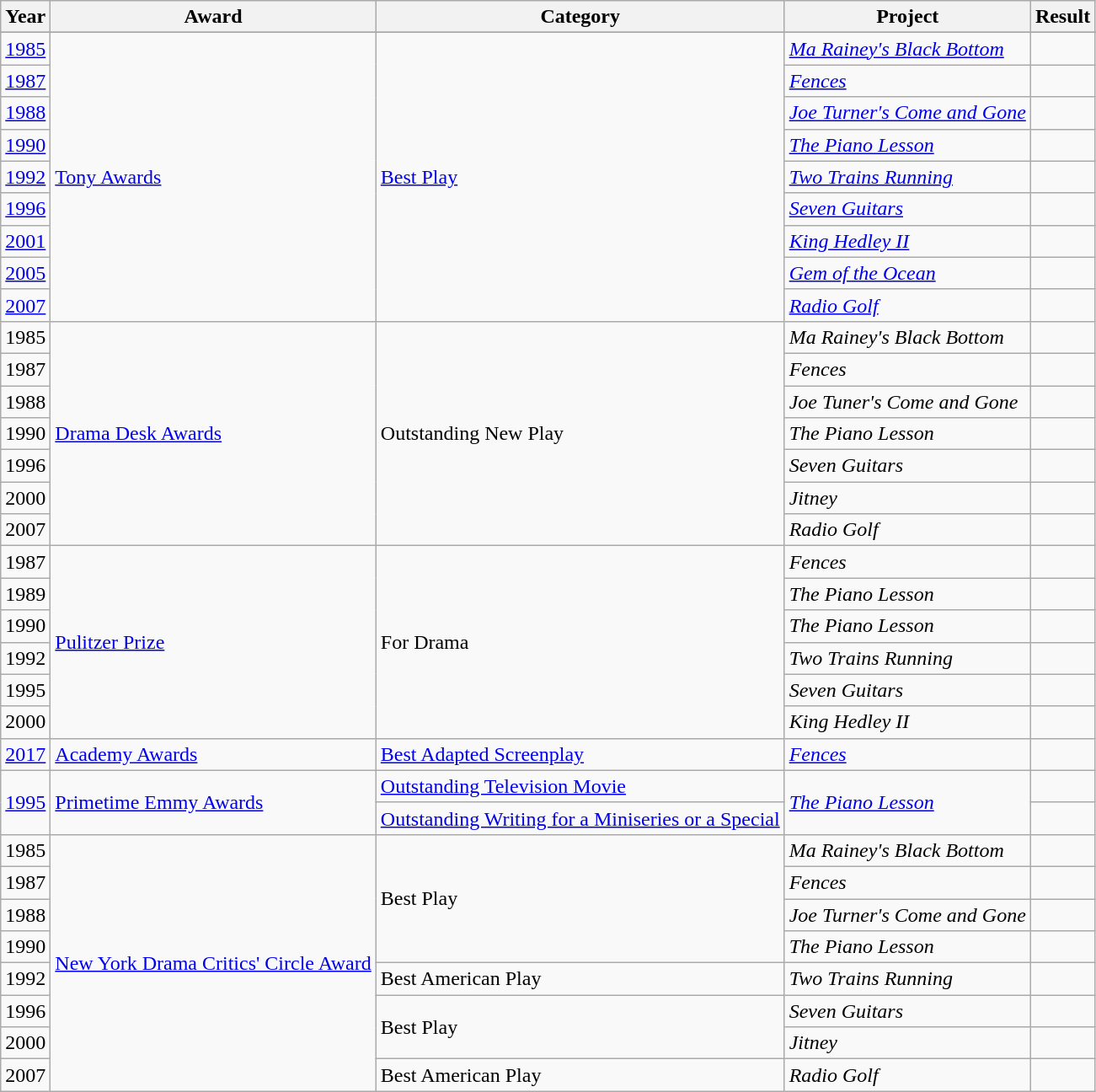<table class="wikitable">
<tr>
<th>Year</th>
<th>Award</th>
<th>Category</th>
<th>Project</th>
<th>Result</th>
</tr>
<tr>
</tr>
<tr>
<td><a href='#'>1985</a></td>
<td rowspan=9><a href='#'>Tony Awards</a></td>
<td rowspan=9><a href='#'>Best Play</a></td>
<td><em><a href='#'>Ma Rainey's Black Bottom</a></em></td>
<td></td>
</tr>
<tr>
<td><a href='#'>1987</a></td>
<td><em><a href='#'>Fences</a></em></td>
<td></td>
</tr>
<tr>
<td><a href='#'>1988</a></td>
<td><em><a href='#'>Joe Turner's Come and Gone</a></em></td>
<td></td>
</tr>
<tr>
<td><a href='#'>1990</a></td>
<td><em><a href='#'>The Piano Lesson</a></em></td>
<td></td>
</tr>
<tr>
<td><a href='#'>1992</a></td>
<td><em><a href='#'>Two Trains Running</a></em></td>
<td></td>
</tr>
<tr>
<td><a href='#'>1996</a></td>
<td><em><a href='#'>Seven Guitars</a></em></td>
<td></td>
</tr>
<tr>
<td><a href='#'>2001</a></td>
<td><em><a href='#'>King Hedley II</a></em></td>
<td></td>
</tr>
<tr>
<td><a href='#'>2005</a></td>
<td><em><a href='#'>Gem of the Ocean</a></em></td>
<td></td>
</tr>
<tr>
<td><a href='#'>2007</a></td>
<td><em><a href='#'>Radio Golf</a></em></td>
<td></td>
</tr>
<tr>
<td>1985</td>
<td rowspan=7><a href='#'>Drama Desk Awards</a></td>
<td rowspan=7>Outstanding New Play</td>
<td><em>Ma Rainey's Black Bottom</em></td>
<td></td>
</tr>
<tr>
<td>1987</td>
<td><em>Fences</em></td>
<td></td>
</tr>
<tr>
<td>1988</td>
<td><em>Joe Tuner's Come and Gone</em></td>
<td></td>
</tr>
<tr>
<td>1990</td>
<td><em>The Piano Lesson</em></td>
<td></td>
</tr>
<tr>
<td>1996</td>
<td><em>Seven Guitars</em></td>
<td></td>
</tr>
<tr>
<td>2000</td>
<td><em>Jitney</em></td>
<td></td>
</tr>
<tr>
<td>2007</td>
<td><em>Radio Golf</em></td>
<td></td>
</tr>
<tr>
<td>1987</td>
<td rowspan=6><a href='#'>Pulitzer Prize</a></td>
<td rowspan=6>For Drama</td>
<td><em>Fences</em></td>
<td></td>
</tr>
<tr>
<td>1989</td>
<td><em>The Piano Lesson</em></td>
<td></td>
</tr>
<tr>
<td>1990</td>
<td><em>The Piano Lesson</em></td>
<td></td>
</tr>
<tr>
<td>1992</td>
<td><em>Two Trains Running</em></td>
<td></td>
</tr>
<tr>
<td>1995</td>
<td><em>Seven Guitars</em></td>
<td></td>
</tr>
<tr>
<td>2000</td>
<td><em>King Hedley II</em></td>
<td></td>
</tr>
<tr>
<td><a href='#'>2017</a></td>
<td><a href='#'>Academy Awards</a></td>
<td><a href='#'>Best Adapted Screenplay</a></td>
<td><em><a href='#'>Fences</a></em></td>
<td></td>
</tr>
<tr>
<td rowspan=2><a href='#'>1995</a></td>
<td rowspan=2><a href='#'>Primetime Emmy Awards</a></td>
<td><a href='#'>Outstanding Television Movie</a></td>
<td rowspan=2><em><a href='#'>The Piano Lesson</a></em></td>
<td></td>
</tr>
<tr>
<td><a href='#'>Outstanding Writing for a Miniseries or a Special</a></td>
<td></td>
</tr>
<tr>
<td>1985</td>
<td rowspan="8"><a href='#'>New York Drama Critics' Circle Award</a></td>
<td rowspan="4">Best Play</td>
<td><em>Ma Rainey's Black Bottom</em></td>
<td></td>
</tr>
<tr>
<td>1987</td>
<td><em>Fences</em></td>
<td></td>
</tr>
<tr>
<td>1988</td>
<td><em>Joe Turner's Come and Gone</em></td>
<td></td>
</tr>
<tr>
<td>1990</td>
<td><em>The Piano Lesson</em></td>
<td></td>
</tr>
<tr>
<td>1992</td>
<td>Best American Play</td>
<td><em>Two Trains Running</em></td>
<td></td>
</tr>
<tr>
<td>1996</td>
<td rowspan="2">Best Play</td>
<td><em>Seven Guitars</em></td>
<td></td>
</tr>
<tr>
<td>2000</td>
<td><em>Jitney</em></td>
<td></td>
</tr>
<tr>
<td>2007</td>
<td>Best American Play</td>
<td><em>Radio Golf</em></td>
<td></td>
</tr>
</table>
